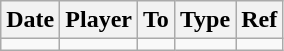<table class="wikitable">
<tr>
<th><strong>Date</strong></th>
<th><strong>Player</strong></th>
<th><strong>To</strong></th>
<th><strong>Type</strong></th>
<th><strong>Ref</strong></th>
</tr>
<tr>
<td></td>
<td></td>
<td></td>
<td></td>
<td></td>
</tr>
</table>
